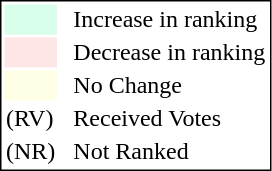<table style="border:1px solid black;">
<tr>
<td style="background:#D8FFEB; width:20px;"></td>
<td> </td>
<td>Increase in ranking</td>
</tr>
<tr>
<td style="background:#FFE6E6; width:20px;"></td>
<td> </td>
<td>Decrease in ranking</td>
</tr>
<tr>
<td style="background:#FFFFE6; width:20px;"></td>
<td> </td>
<td>No Change</td>
</tr>
<tr>
<td>(RV)</td>
<td> </td>
<td>Received Votes</td>
</tr>
<tr>
<td>(NR)</td>
<td> </td>
<td>Not Ranked</td>
</tr>
</table>
